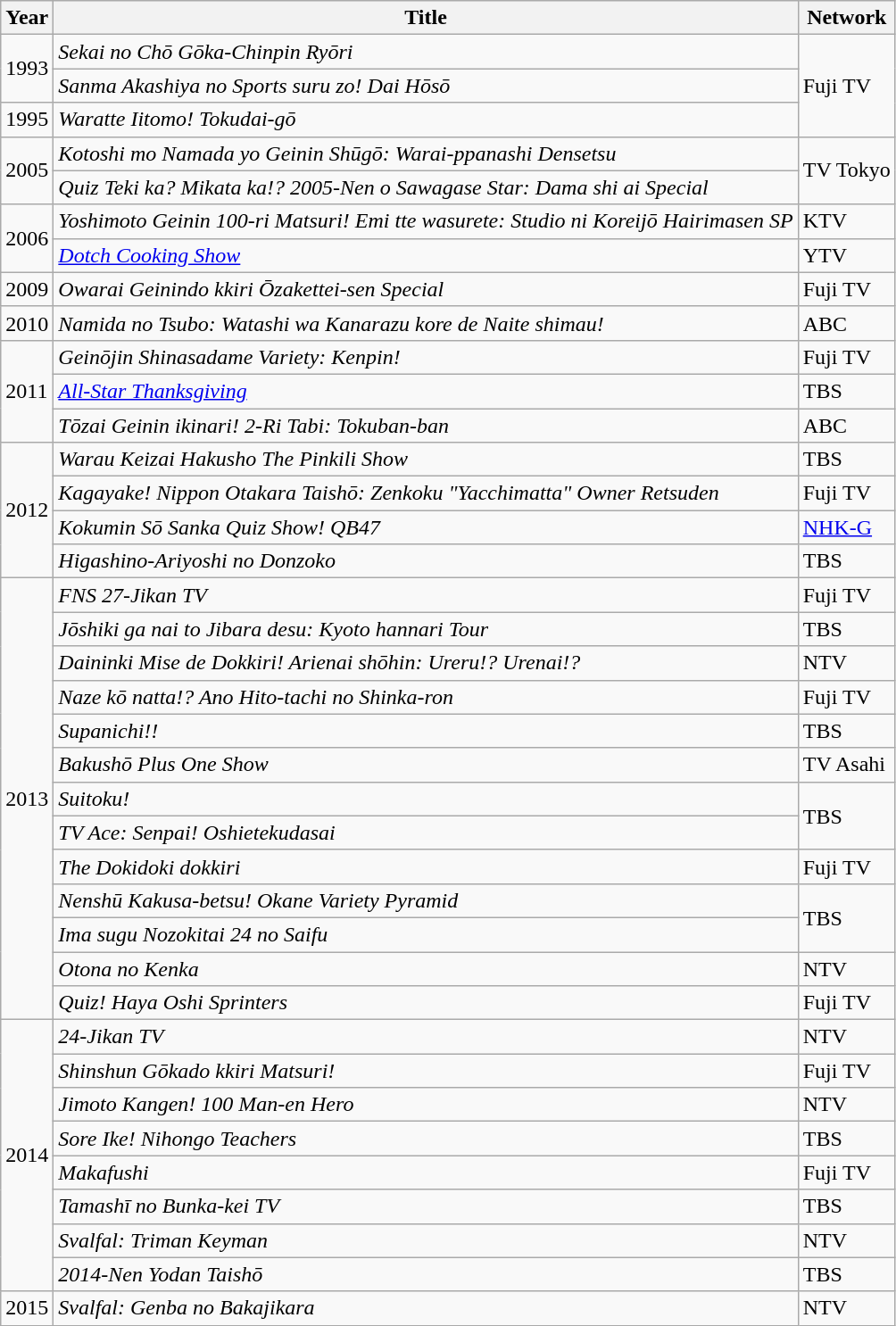<table class="wikitable">
<tr>
<th>Year</th>
<th>Title</th>
<th>Network</th>
</tr>
<tr>
<td rowspan="2">1993</td>
<td><em>Sekai no Chō Gōka-Chinpin Ryōri</em></td>
<td rowspan="3">Fuji TV</td>
</tr>
<tr>
<td><em>Sanma Akashiya no Sports suru zo! Dai Hōsō</em></td>
</tr>
<tr>
<td>1995</td>
<td><em>Waratte Iitomo! Tokudai-gō</em></td>
</tr>
<tr>
<td rowspan="2">2005</td>
<td><em>Kotoshi mo Namada yo Geinin Shūgō: Warai-ppanashi Densetsu</em></td>
<td rowspan="2">TV Tokyo</td>
</tr>
<tr>
<td><em>Quiz Teki ka? Mikata ka!? 2005-Nen o Sawagase Star: Dama shi ai Special</em></td>
</tr>
<tr>
<td rowspan="2">2006</td>
<td><em>Yoshimoto Geinin 100-ri Matsuri! Emi tte wasurete: Studio ni Koreijō Hairimasen SP</em></td>
<td>KTV</td>
</tr>
<tr>
<td><em><a href='#'>Dotch Cooking Show</a></em></td>
<td>YTV</td>
</tr>
<tr>
<td>2009</td>
<td><em>Owarai Geinindo kkiri Ōzakettei-sen Special</em></td>
<td>Fuji TV</td>
</tr>
<tr>
<td>2010</td>
<td><em>Namida no Tsubo: Watashi wa Kanarazu kore de Naite shimau!</em></td>
<td>ABC</td>
</tr>
<tr>
<td rowspan="3">2011</td>
<td><em>Geinōjin Shinasadame Variety: Kenpin!</em></td>
<td>Fuji TV</td>
</tr>
<tr>
<td><em><a href='#'>All-Star Thanksgiving</a></em></td>
<td>TBS</td>
</tr>
<tr>
<td><em>Tōzai Geinin ikinari! 2-Ri Tabi: Tokuban-ban</em></td>
<td>ABC</td>
</tr>
<tr>
<td rowspan="4">2012</td>
<td><em>Warau Keizai Hakusho The Pinkili Show</em></td>
<td>TBS</td>
</tr>
<tr>
<td><em>Kagayake! Nippon Otakara Taishō: Zenkoku "Yacchimatta" Owner Retsuden</em></td>
<td>Fuji TV</td>
</tr>
<tr>
<td><em>Kokumin Sō Sanka Quiz Show! QB47</em></td>
<td><a href='#'>NHK-G</a></td>
</tr>
<tr>
<td><em>Higashino-Ariyoshi no Donzoko</em></td>
<td>TBS</td>
</tr>
<tr>
<td rowspan="13">2013</td>
<td><em>FNS 27-Jikan TV</em></td>
<td>Fuji TV</td>
</tr>
<tr>
<td><em>Jōshiki ga nai to Jibara desu: Kyoto hannari Tour</em></td>
<td>TBS</td>
</tr>
<tr>
<td><em>Daininki Mise de Dokkiri! Arienai shōhin: Ureru!? Urenai!?</em></td>
<td>NTV</td>
</tr>
<tr>
<td><em>Naze kō natta!? Ano Hito-tachi no Shinka-ron</em></td>
<td>Fuji TV</td>
</tr>
<tr>
<td><em>Supanichi!!</em></td>
<td>TBS</td>
</tr>
<tr>
<td><em>Bakushō Plus One Show</em></td>
<td>TV Asahi</td>
</tr>
<tr>
<td><em>Suitoku!</em></td>
<td rowspan="2">TBS</td>
</tr>
<tr>
<td><em>TV Ace: Senpai! Oshietekudasai</em></td>
</tr>
<tr>
<td><em>The Dokidoki dokkiri</em></td>
<td>Fuji TV</td>
</tr>
<tr>
<td><em>Nenshū Kakusa-betsu! Okane Variety Pyramid</em></td>
<td rowspan="2">TBS</td>
</tr>
<tr>
<td><em>Ima sugu Nozokitai 24 no Saifu</em></td>
</tr>
<tr>
<td><em>Otona no Kenka</em></td>
<td>NTV</td>
</tr>
<tr>
<td><em>Quiz! Haya Oshi Sprinters</em></td>
<td>Fuji TV</td>
</tr>
<tr>
<td rowspan="8">2014</td>
<td><em>24-Jikan TV</em></td>
<td>NTV</td>
</tr>
<tr>
<td><em>Shinshun Gōkado kkiri Matsuri!</em></td>
<td>Fuji TV</td>
</tr>
<tr>
<td><em>Jimoto Kangen! 100 Man-en Hero</em></td>
<td>NTV</td>
</tr>
<tr>
<td><em>Sore Ike! Nihongo Teachers</em></td>
<td>TBS</td>
</tr>
<tr>
<td><em>Makafushi</em></td>
<td>Fuji TV</td>
</tr>
<tr>
<td><em>Tamashī no Bunka-kei TV</em></td>
<td>TBS</td>
</tr>
<tr>
<td><em>Svalfal: Triman Keyman</em></td>
<td>NTV</td>
</tr>
<tr>
<td><em>2014-Nen Yodan Taishō</em></td>
<td>TBS</td>
</tr>
<tr>
<td>2015</td>
<td><em>Svalfal: Genba no Bakajikara</em></td>
<td>NTV</td>
</tr>
</table>
